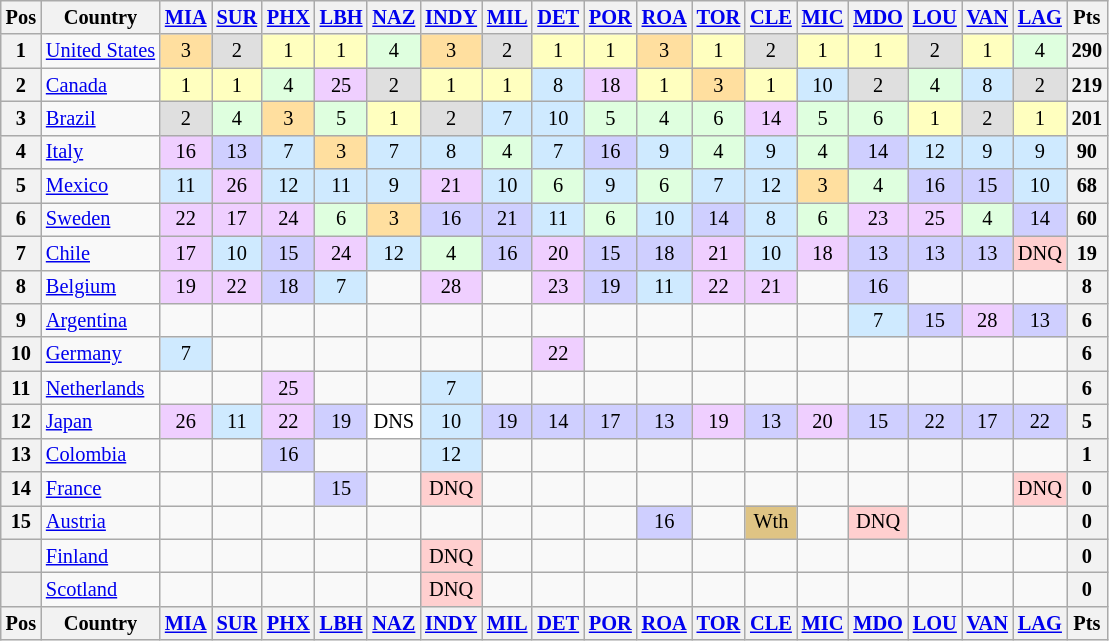<table class="wikitable" style="font-size: 85%;; text-align:center;">
<tr valign="top">
<th valign="middle">Pos</th>
<th valign="middle">Country</th>
<th width="27"><a href='#'>MIA</a> </th>
<th width="27"><a href='#'>SUR</a> </th>
<th width="27"><a href='#'>PHX</a> </th>
<th width="27"><a href='#'>LBH</a> </th>
<th width="27"><a href='#'>NAZ</a> </th>
<th width="27"><a href='#'>INDY</a> </th>
<th width="27"><a href='#'>MIL</a> </th>
<th width="27"><a href='#'>DET</a> </th>
<th width="27"><a href='#'>POR</a> </th>
<th width="27"><a href='#'>ROA</a> </th>
<th width="27"><a href='#'>TOR</a> </th>
<th width="27"><a href='#'>CLE</a> </th>
<th width="27"><a href='#'>MIC</a> </th>
<th width="27"><a href='#'>MDO</a> </th>
<th width="27"><a href='#'>LOU</a> </th>
<th width="27"><a href='#'>VAN</a> </th>
<th width="27"><a href='#'>LAG</a> </th>
<th valign="middle">Pts</th>
</tr>
<tr>
<th>1</th>
<td align="left"> <a href='#'>United States</a></td>
<td style="background:#ffdf9f;">3</td>
<td style="background:#dfdfdf;">2</td>
<td style="background:#ffffbf;">1</td>
<td style="background:#ffffbf;">1</td>
<td style="background:#dfffdf;">4</td>
<td style="background:#ffdf9f;">3</td>
<td style="background:#dfdfdf;">2</td>
<td style="background:#ffffbf;">1</td>
<td style="background:#ffffbf;">1</td>
<td style="background:#ffdf9f;">3</td>
<td style="background:#ffffbf;">1</td>
<td style="background:#dfdfdf;">2</td>
<td style="background:#ffffbf;">1</td>
<td style="background:#ffffbf;">1</td>
<td style="background:#dfdfdf;">2</td>
<td style="background:#ffffbf;">1</td>
<td style="background:#dfffdf;">4</td>
<th>290</th>
</tr>
<tr>
<th>2</th>
<td align="left"> <a href='#'>Canada</a></td>
<td style="background:#ffffbf;">1</td>
<td style="background:#ffffbf;">1</td>
<td style="background:#dfffdf;">4</td>
<td style="background:#EFCFFF;">25</td>
<td style="background:#dfdfdf;">2</td>
<td style="background:#ffffbf;">1</td>
<td style="background:#ffffbf;">1</td>
<td style="background:#CFEAFF;">8</td>
<td style="background:#EFCFFF;">18</td>
<td style="background:#ffffbf;">1</td>
<td style="background:#ffdf9f;">3</td>
<td style="background:#ffffbf;">1</td>
<td style="background:#CFEAFF;">10</td>
<td style="background:#dfdfdf;">2</td>
<td style="background:#dfffdf;">4</td>
<td style="background:#CFEAFF;">8</td>
<td style="background:#dfdfdf;">2</td>
<th>219</th>
</tr>
<tr>
<th>3</th>
<td align="left"> <a href='#'>Brazil</a></td>
<td style="background:#dfdfdf;">2</td>
<td style="background:#dfffdf;">4</td>
<td style="background:#ffdf9f;">3</td>
<td style="background:#dfffdf;">5</td>
<td style="background:#ffffbf;">1</td>
<td style="background:#dfdfdf;">2</td>
<td style="background:#CFEAFF;">7</td>
<td style="background:#CFEAFF;">10</td>
<td style="background:#dfffdf;">5</td>
<td style="background:#dfffdf;">4</td>
<td style="background:#dfffdf;">6</td>
<td style="background:#EFCFFF;">14</td>
<td style="background:#dfffdf;">5</td>
<td style="background:#dfffdf;">6</td>
<td style="background:#ffffbf;">1</td>
<td style="background:#dfdfdf;">2</td>
<td style="background:#ffffbf;">1</td>
<th>201</th>
</tr>
<tr>
<th>4</th>
<td align="left"> <a href='#'>Italy</a></td>
<td style="background:#EFCFFF;">16</td>
<td style="background:#cfcfff;">13</td>
<td style="background:#CFEAFF;">7</td>
<td style="background:#ffdf9f;">3</td>
<td style="background:#CFEAFF;">7</td>
<td style="background:#CFEAFF;">8</td>
<td style="background:#dfffdf;">4</td>
<td style="background:#CFEAFF;">7</td>
<td style="background:#cfcfff;">16</td>
<td style="background:#CFEAFF;">9</td>
<td style="background:#dfffdf;">4</td>
<td style="background:#CFEAFF;">9</td>
<td style="background:#dfffdf;">4</td>
<td style="background:#cfcfff;">14</td>
<td style="background:#CFEAFF;">12</td>
<td style="background:#CFEAFF;">9</td>
<td style="background:#CFEAFF;">9</td>
<th>90</th>
</tr>
<tr>
<th>5</th>
<td align="left"> <a href='#'>Mexico</a></td>
<td style="background:#CFEAFF;">11</td>
<td style="background:#EFCFFF;">26</td>
<td style="background:#CFEAFF;">12</td>
<td style="background:#CFEAFF;">11</td>
<td style="background:#CFEAFF;">9</td>
<td style="background:#EFCFFF;">21</td>
<td style="background:#CFEAFF;">10</td>
<td style="background:#dfffdf;">6</td>
<td style="background:#CFEAFF;">9</td>
<td style="background:#dfffdf;">6</td>
<td style="background:#CFEAFF;">7</td>
<td style="background:#CFEAFF;">12</td>
<td style="background:#ffdf9f;">3</td>
<td style="background:#dfffdf;">4</td>
<td style="background:#cfcfff;">16</td>
<td style="background:#cfcfff;">15</td>
<td style="background:#CFEAFF;">10</td>
<th>68</th>
</tr>
<tr>
<th>6</th>
<td align="left"> <a href='#'>Sweden</a></td>
<td style="background:#EFCFFF;">22</td>
<td style="background:#EFCFFF;">17</td>
<td style="background:#EFCFFF;">24</td>
<td style="background:#dfffdf;">6</td>
<td style="background:#ffdf9f;">3</td>
<td style="background:#cfcfff;">16</td>
<td style="background:#cfcfff;">21</td>
<td style="background:#CFEAFF;">11</td>
<td style="background:#dfffdf;">6</td>
<td style="background:#CFEAFF;">10</td>
<td style="background:#cfcfff;">14</td>
<td style="background:#CFEAFF;">8</td>
<td style="background:#dfffdf;">6</td>
<td style="background:#EFCFFF;">23</td>
<td style="background:#EFCFFF;">25</td>
<td style="background:#dfffdf;">4</td>
<td style="background:#cfcfff;">14</td>
<th>60</th>
</tr>
<tr>
<th>7</th>
<td align="left"> <a href='#'>Chile</a></td>
<td style="background:#EFCFFF;">17</td>
<td style="background:#CFEAFF;">10</td>
<td style="background:#cfcfff;">15</td>
<td style="background:#EFCFFF;">24</td>
<td style="background:#CFEAFF;">12</td>
<td style="background:#dfffdf;">4</td>
<td style="background:#cfcfff;">16</td>
<td style="background:#EFCFFF;">20</td>
<td style="background:#cfcfff;">15</td>
<td style="background:#cfcfff;">18</td>
<td style="background:#EFCFFF;">21</td>
<td style="background:#CFEAFF;">10</td>
<td style="background:#EFCFFF;">18</td>
<td style="background:#cfcfff;">13</td>
<td style="background:#cfcfff;">13</td>
<td style="background:#cfcfff;">13</td>
<td style="background:#FFCFCF;">DNQ</td>
<th>19</th>
</tr>
<tr>
<th>8</th>
<td align="left"> <a href='#'>Belgium</a></td>
<td style="background:#EFCFFF;">19</td>
<td style="background:#EFCFFF;">22</td>
<td style="background:#cfcfff;">18</td>
<td style="background:#CFEAFF;">7</td>
<td></td>
<td style="background:#EFCFFF;">28</td>
<td></td>
<td style="background:#EFCFFF;">23</td>
<td style="background:#cfcfff;">19</td>
<td style="background:#CFEAFF;">11</td>
<td style="background:#EFCFFF;">22</td>
<td style="background:#EFCFFF;">21</td>
<td></td>
<td style="background:#cfcfff;">16</td>
<td></td>
<td></td>
<td></td>
<th>8</th>
</tr>
<tr>
<th>9</th>
<td align="left"> <a href='#'>Argentina</a></td>
<td></td>
<td></td>
<td></td>
<td></td>
<td></td>
<td></td>
<td></td>
<td></td>
<td></td>
<td></td>
<td></td>
<td></td>
<td></td>
<td style="background:#CFEAFF;">7</td>
<td style="background:#cfcfff;">15</td>
<td style="background:#EFCFFF;">28</td>
<td style="background:#cfcfff;">13</td>
<th>6</th>
</tr>
<tr>
<th>10</th>
<td align="left"> <a href='#'>Germany</a></td>
<td style="background:#CFEAFF;">7</td>
<td></td>
<td></td>
<td></td>
<td></td>
<td></td>
<td></td>
<td style="background:#EFCFFF;">22</td>
<td></td>
<td></td>
<td></td>
<td></td>
<td></td>
<td></td>
<td></td>
<td></td>
<td></td>
<th>6</th>
</tr>
<tr>
<th>11</th>
<td align="left"> <a href='#'>Netherlands</a></td>
<td></td>
<td></td>
<td style="background:#EFCFFF;">25</td>
<td></td>
<td></td>
<td style="background:#CFEAFF;">7</td>
<td></td>
<td></td>
<td></td>
<td></td>
<td></td>
<td></td>
<td></td>
<td></td>
<td></td>
<td></td>
<td></td>
<th>6</th>
</tr>
<tr>
<th>12</th>
<td align="left"> <a href='#'>Japan</a></td>
<td style="background:#EFCFFF;">26</td>
<td style="background:#CFEAFF;">11</td>
<td style="background:#EFCFFF;">22</td>
<td style="background:#cfcfff;">19</td>
<td style="background:#ffffff;">DNS</td>
<td style="background:#CFEAFF;">10</td>
<td style="background:#cfcfff;">19</td>
<td style="background:#cfcfff;">14</td>
<td style="background:#cfcfff;">17</td>
<td style="background:#cfcfff;">13</td>
<td style="background:#EFCFFF;">19</td>
<td style="background:#cfcfff;">13</td>
<td style="background:#EFCFFF;">20</td>
<td style="background:#cfcfff;">15</td>
<td style="background:#cfcfff;">22</td>
<td style="background:#cfcfff;">17</td>
<td style="background:#cfcfff;">22</td>
<th>5</th>
</tr>
<tr>
<th>13</th>
<td align="left"> <a href='#'>Colombia</a></td>
<td></td>
<td></td>
<td style="background:#cfcfff;">16</td>
<td></td>
<td></td>
<td style="background:#CFEAFF;">12</td>
<td></td>
<td></td>
<td></td>
<td></td>
<td></td>
<td></td>
<td></td>
<td></td>
<td></td>
<td></td>
<td></td>
<th>1</th>
</tr>
<tr>
<th>14</th>
<td align="left"> <a href='#'>France</a></td>
<td></td>
<td></td>
<td></td>
<td style="background:#cfcfff;">15</td>
<td></td>
<td style="background:#FFCFCF;">DNQ</td>
<td></td>
<td></td>
<td></td>
<td></td>
<td></td>
<td></td>
<td></td>
<td></td>
<td></td>
<td></td>
<td style="background:#FFCFCF;">DNQ</td>
<th>0</th>
</tr>
<tr>
<th>15</th>
<td align="left"> <a href='#'>Austria</a></td>
<td></td>
<td></td>
<td></td>
<td></td>
<td></td>
<td></td>
<td></td>
<td></td>
<td></td>
<td style="background:#cfcfff;">16</td>
<td></td>
<td style="background:#DFC484;">Wth</td>
<td></td>
<td style="background:#FFCFCF;">DNQ</td>
<td></td>
<td></td>
<td></td>
<th>0</th>
</tr>
<tr>
<th></th>
<td align="left"> <a href='#'>Finland</a></td>
<td></td>
<td></td>
<td></td>
<td></td>
<td></td>
<td style="background:#ffcfcf;">DNQ</td>
<td></td>
<td></td>
<td></td>
<td></td>
<td></td>
<td></td>
<td></td>
<td></td>
<td></td>
<td></td>
<td></td>
<th>0</th>
</tr>
<tr>
<th></th>
<td align="left"> <a href='#'>Scotland</a></td>
<td></td>
<td></td>
<td></td>
<td></td>
<td></td>
<td style="background:#ffcfcf;">DNQ</td>
<td></td>
<td></td>
<td></td>
<td></td>
<td></td>
<td></td>
<td></td>
<td></td>
<td></td>
<td></td>
<td></td>
<th>0</th>
</tr>
<tr style="background: #f9f9f9;" valign="top">
<th valign="middle">Pos</th>
<th valign="middle">Country</th>
<th width="27"><a href='#'>MIA</a> </th>
<th width="27"><a href='#'>SUR</a> </th>
<th width="27"><a href='#'>PHX</a> </th>
<th width="27"><a href='#'>LBH</a> </th>
<th width="27"><a href='#'>NAZ</a> </th>
<th width="27"><a href='#'>INDY</a> </th>
<th width="27"><a href='#'>MIL</a> </th>
<th width="27"><a href='#'>DET</a> </th>
<th width="27"><a href='#'>POR</a> </th>
<th width="27"><a href='#'>ROA</a> </th>
<th width="27"><a href='#'>TOR</a> </th>
<th width="27"><a href='#'>CLE</a> </th>
<th width="27"><a href='#'>MIC</a> </th>
<th width="27"><a href='#'>MDO</a> </th>
<th width="27"><a href='#'>LOU</a> </th>
<th width="27"><a href='#'>VAN</a> </th>
<th width="27"><a href='#'>LAG</a> </th>
<th valign="middle">Pts</th>
</tr>
</table>
